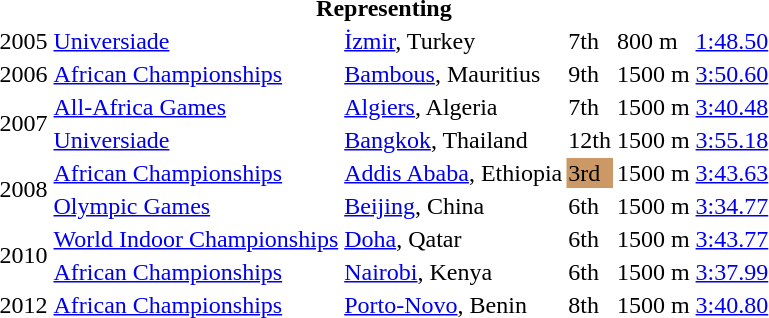<table>
<tr>
<th colspan="6">Representing </th>
</tr>
<tr>
<td>2005</td>
<td><a href='#'>Universiade</a></td>
<td><a href='#'>İzmir</a>, Turkey</td>
<td>7th</td>
<td>800 m</td>
<td><a href='#'>1:48.50</a></td>
</tr>
<tr>
<td>2006</td>
<td><a href='#'>African Championships</a></td>
<td><a href='#'>Bambous</a>, Mauritius</td>
<td>9th</td>
<td>1500 m</td>
<td><a href='#'>3:50.60</a></td>
</tr>
<tr>
<td rowspan=2>2007</td>
<td><a href='#'>All-Africa Games</a></td>
<td><a href='#'>Algiers</a>, Algeria</td>
<td>7th</td>
<td>1500 m</td>
<td><a href='#'>3:40.48</a></td>
</tr>
<tr>
<td><a href='#'>Universiade</a></td>
<td><a href='#'>Bangkok</a>, Thailand</td>
<td>12th</td>
<td>1500 m</td>
<td><a href='#'>3:55.18</a></td>
</tr>
<tr>
<td rowspan=2>2008</td>
<td><a href='#'>African Championships</a></td>
<td><a href='#'>Addis Ababa</a>, Ethiopia</td>
<td bgcolor=cc9966>3rd</td>
<td>1500 m</td>
<td><a href='#'>3:43.63</a></td>
</tr>
<tr>
<td><a href='#'>Olympic Games</a></td>
<td><a href='#'>Beijing</a>, China</td>
<td>6th</td>
<td>1500 m</td>
<td><a href='#'>3:34.77</a></td>
</tr>
<tr>
<td rowspan=2>2010</td>
<td><a href='#'>World Indoor Championships</a></td>
<td><a href='#'>Doha</a>, Qatar</td>
<td>6th</td>
<td>1500 m</td>
<td><a href='#'>3:43.77</a></td>
</tr>
<tr>
<td><a href='#'>African Championships</a></td>
<td><a href='#'>Nairobi</a>, Kenya</td>
<td>6th</td>
<td>1500 m</td>
<td><a href='#'>3:37.99</a></td>
</tr>
<tr>
<td>2012</td>
<td><a href='#'>African Championships</a></td>
<td><a href='#'>Porto-Novo</a>, Benin</td>
<td>8th</td>
<td>1500 m</td>
<td><a href='#'>3:40.80</a></td>
</tr>
</table>
